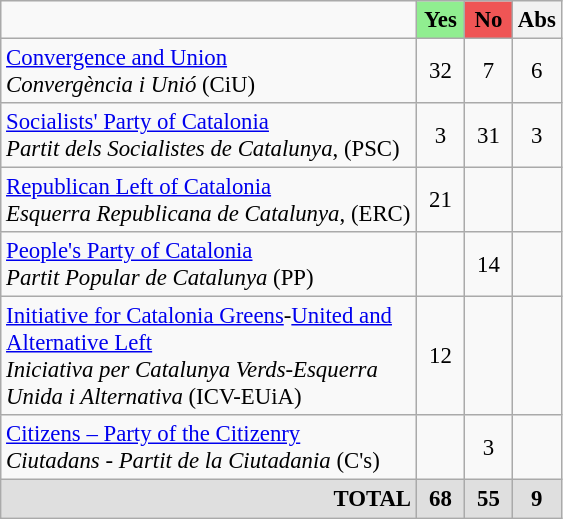<table class="wikitable" style=font-size:95%>
<tr>
<td width=270></td>
<th width=25 style="background:lightgreen;">Yes</th>
<th width=25 style="background:#ef5555;">No</th>
<th width=25>Abs</th>
</tr>
<tr align=center>
<td align=left><a href='#'>Convergence and Union</a><br><em>Convergència i Unió</em> (CiU)</td>
<td>32</td>
<td>7</td>
<td>6</td>
</tr>
<tr align=center>
<td align=left><a href='#'>Socialists' Party of Catalonia</a><br><em>Partit dels Socialistes de Catalunya</em>, (PSC)</td>
<td>3</td>
<td>31</td>
<td>3</td>
</tr>
<tr align=center>
<td align=left><a href='#'>Republican Left of Catalonia</a><br><em>Esquerra Republicana de Catalunya</em>, (ERC)</td>
<td>21</td>
<td></td>
<td></td>
</tr>
<tr align=center>
<td align=left><a href='#'>People's Party of Catalonia</a><br><em>Partit Popular de Catalunya</em> (PP)</td>
<td></td>
<td>14</td>
<td></td>
</tr>
<tr align=center>
<td align=left><a href='#'>Initiative for Catalonia Greens</a>-<a href='#'>United and Alternative Left</a><br><em>Iniciativa per Catalunya Verds-Esquerra Unida i Alternativa</em> (ICV-EUiA)</td>
<td>12</td>
<td></td>
<td></td>
</tr>
<tr align=center>
<td align=left><a href='#'>Citizens – Party of the Citizenry</a><br><em>Ciutadans - Partit de la Ciutadania</em> (C's)</td>
<td></td>
<td>3</td>
<td></td>
</tr>
<tr align=center style="background:#dfdfdf;">
<td align=right><strong>TOTAL</strong></td>
<td><strong>68</strong></td>
<td><strong>55</strong></td>
<td><strong>9</strong></td>
</tr>
</table>
